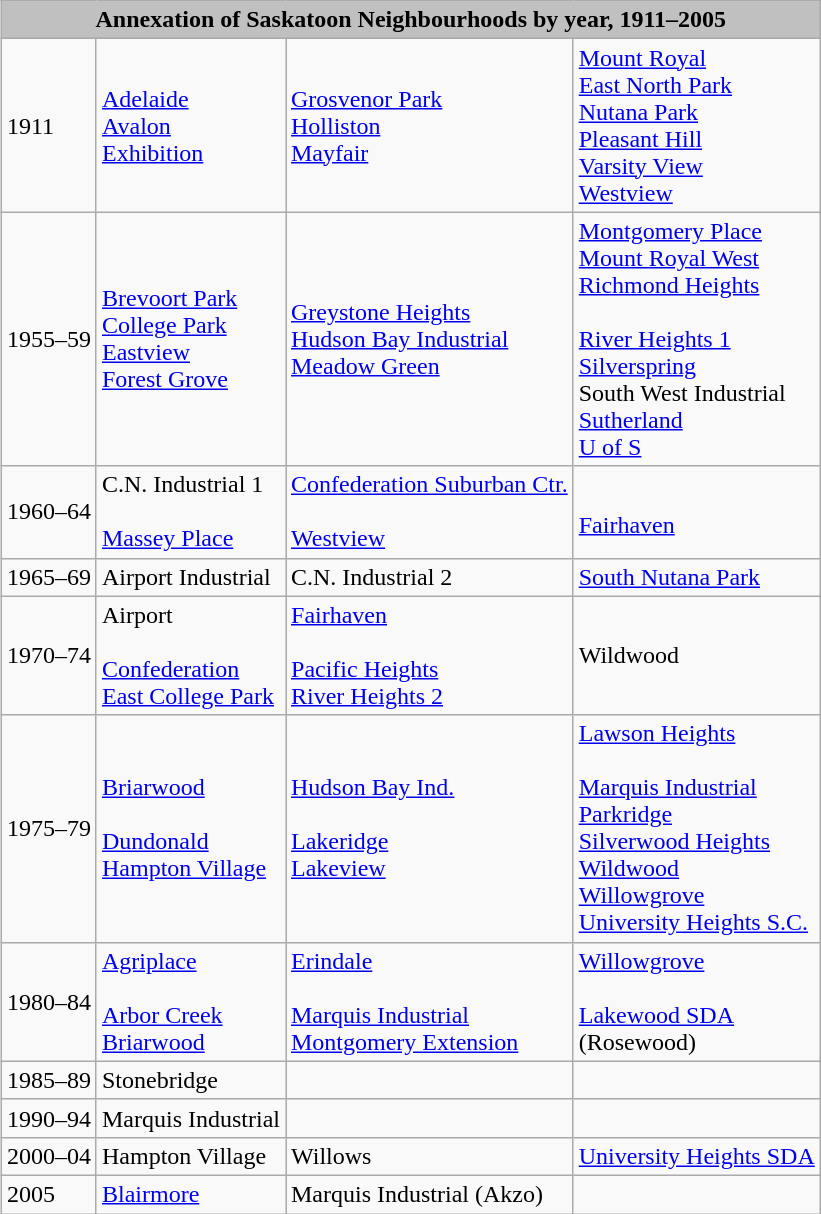<table class=wikitable align="right">
<tr>
<th colspan=4 style="background:silver;">Annexation of Saskatoon Neighbourhoods by year, 1911–2005</th>
</tr>
<tr>
<td>1911</td>
<td><a href='#'>Adelaide</a><br> <a href='#'>Avalon</a><br> <a href='#'>Exhibition</a></td>
<td><a href='#'>Grosvenor Park</a><br><a href='#'>Holliston</a><br> <a href='#'>Mayfair</a></td>
<td><a href='#'>Mount Royal</a><br> <a href='#'>East North Park</a><br> <a href='#'>Nutana Park</a><br><a href='#'>Pleasant Hill</a><br> <a href='#'>Varsity View</a><br> <a href='#'>Westview</a></td>
</tr>
<tr>
<td>1955–59</td>
<td><a href='#'>Brevoort Park</a><br> <a href='#'>College Park</a><br> <a href='#'>Eastview</a><br> <a href='#'>Forest Grove</a></td>
<td><a href='#'>Greystone Heights</a><br> <a href='#'>Hudson Bay Industrial</a><br> <a href='#'>Meadow Green</a></td>
<td><a href='#'>Montgomery Place</a><br> <a href='#'>Mount Royal West</a><br> <a href='#'>Richmond Heights</a><br><br><a href='#'>River Heights 1</a> <br><a href='#'>Silverspring</a><br> South West Industrial<br>
<a href='#'>Sutherland</a> <br><a href='#'>U of S</a></td>
</tr>
<tr>
<td>1960–64</td>
<td>C.N. Industrial 1<br><br><a href='#'>Massey Place</a></td>
<td><a href='#'>Confederation Suburban Ctr.</a> <br><br><a href='#'>Westview</a></td>
<td><br><a href='#'>Fairhaven</a></td>
</tr>
<tr>
<td>1965–69</td>
<td>Airport Industrial</td>
<td>C.N. Industrial 2</td>
<td><a href='#'>South Nutana Park</a></td>
</tr>
<tr>
<td>1970–74</td>
<td>Airport<br><br><a href='#'>Confederation</a><br>
<a href='#'>East College Park</a></td>
<td><a href='#'>Fairhaven</a><br><br><a href='#'>Pacific Heights</a><br>
<a href='#'>River Heights 2</a></td>
<td>Wildwood</td>
</tr>
<tr>
<td>1975–79</td>
<td><a href='#'>Briarwood</a><br><br><a href='#'>Dundonald</a><br>
<a href='#'>Hampton Village</a></td>
<td><a href='#'>Hudson Bay Ind.</a><br><br><a href='#'>Lakeridge</a><br>
<a href='#'>Lakeview</a></td>
<td><a href='#'>Lawson Heights</a><br><br><a href='#'>Marquis Industrial</a><br>
<a href='#'>Parkridge</a><br>
<a href='#'>Silverwood Heights</a><br>
<a href='#'>Wildwood</a><br>
<a href='#'>Willowgrove</a><br>
<a href='#'>University Heights S.C.</a></td>
</tr>
<tr>
<td>1980–84</td>
<td><a href='#'>Agriplace</a><br><br><a href='#'>Arbor Creek</a><br>
<a href='#'>Briarwood</a></td>
<td><a href='#'>Erindale</a><br><br><a href='#'>Marquis Industrial</a><br>
<a href='#'>Montgomery Extension</a></td>
<td><a href='#'>Willowgrove</a><br><br><a href='#'>Lakewood SDA</a><br>
(Rosewood)</td>
</tr>
<tr>
<td>1985–89</td>
<td>Stonebridge</td>
<td></td>
<td></td>
</tr>
<tr>
<td>1990–94</td>
<td>Marquis Industrial</td>
<td></td>
<td></td>
</tr>
<tr>
<td>2000–04</td>
<td>Hampton Village</td>
<td>Willows</td>
<td><a href='#'>University Heights SDA</a></td>
</tr>
<tr>
<td>2005</td>
<td><a href='#'>Blairmore</a></td>
<td>Marquis Industrial (Akzo)</td>
<td></td>
</tr>
</table>
